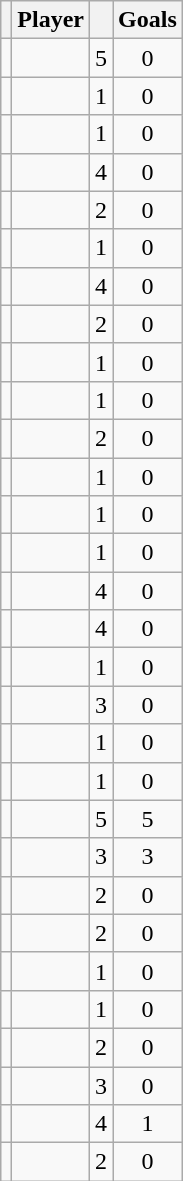<table class="wikitable sortable" style="text-align:center;">
<tr>
<th></th>
<th>Player</th>
<th></th>
<th>Goals</th>
</tr>
<tr>
<td></td>
<td align="left"></td>
<td>5</td>
<td>0</td>
</tr>
<tr>
<td></td>
<td align="left"></td>
<td>1</td>
<td>0</td>
</tr>
<tr>
<td></td>
<td align="left"></td>
<td>1</td>
<td>0</td>
</tr>
<tr>
<td></td>
<td align="left"></td>
<td>4</td>
<td>0</td>
</tr>
<tr>
<td></td>
<td align="left"></td>
<td>2</td>
<td>0</td>
</tr>
<tr>
<td></td>
<td align="left"></td>
<td>1</td>
<td>0</td>
</tr>
<tr>
<td></td>
<td align="left"></td>
<td>4</td>
<td>0</td>
</tr>
<tr>
<td></td>
<td align="left"></td>
<td>2</td>
<td>0</td>
</tr>
<tr>
<td></td>
<td align="left"></td>
<td>1</td>
<td>0</td>
</tr>
<tr>
<td></td>
<td align="left"></td>
<td>1</td>
<td>0</td>
</tr>
<tr>
<td></td>
<td align="left"></td>
<td>2</td>
<td>0</td>
</tr>
<tr>
<td></td>
<td align="left"></td>
<td>1</td>
<td>0</td>
</tr>
<tr>
<td></td>
<td align="left"></td>
<td>1</td>
<td>0</td>
</tr>
<tr>
<td></td>
<td align="left"></td>
<td>1</td>
<td>0</td>
</tr>
<tr>
<td></td>
<td align="left"></td>
<td>4</td>
<td>0</td>
</tr>
<tr>
<td></td>
<td align="left"></td>
<td>4</td>
<td>0</td>
</tr>
<tr>
<td></td>
<td align="left"></td>
<td>1</td>
<td>0</td>
</tr>
<tr>
<td></td>
<td align="left"></td>
<td>3</td>
<td>0</td>
</tr>
<tr>
<td></td>
<td align="left"></td>
<td>1</td>
<td>0</td>
</tr>
<tr>
<td></td>
<td align="left"></td>
<td>1</td>
<td>0</td>
</tr>
<tr>
<td></td>
<td align="left"></td>
<td>5</td>
<td>5</td>
</tr>
<tr>
<td></td>
<td align="left"></td>
<td>3</td>
<td>3</td>
</tr>
<tr>
<td></td>
<td align="left"></td>
<td>2</td>
<td>0</td>
</tr>
<tr>
<td></td>
<td align="left"></td>
<td>2</td>
<td>0</td>
</tr>
<tr>
<td></td>
<td align="left"></td>
<td>1</td>
<td>0</td>
</tr>
<tr>
<td></td>
<td align="left"></td>
<td>1</td>
<td>0</td>
</tr>
<tr>
<td></td>
<td align="left"></td>
<td>2</td>
<td>0</td>
</tr>
<tr>
<td></td>
<td align="left"></td>
<td>3</td>
<td>0</td>
</tr>
<tr>
<td></td>
<td align="left"></td>
<td>4</td>
<td>1</td>
</tr>
<tr>
<td></td>
<td align="left"></td>
<td>2</td>
<td>0</td>
</tr>
</table>
